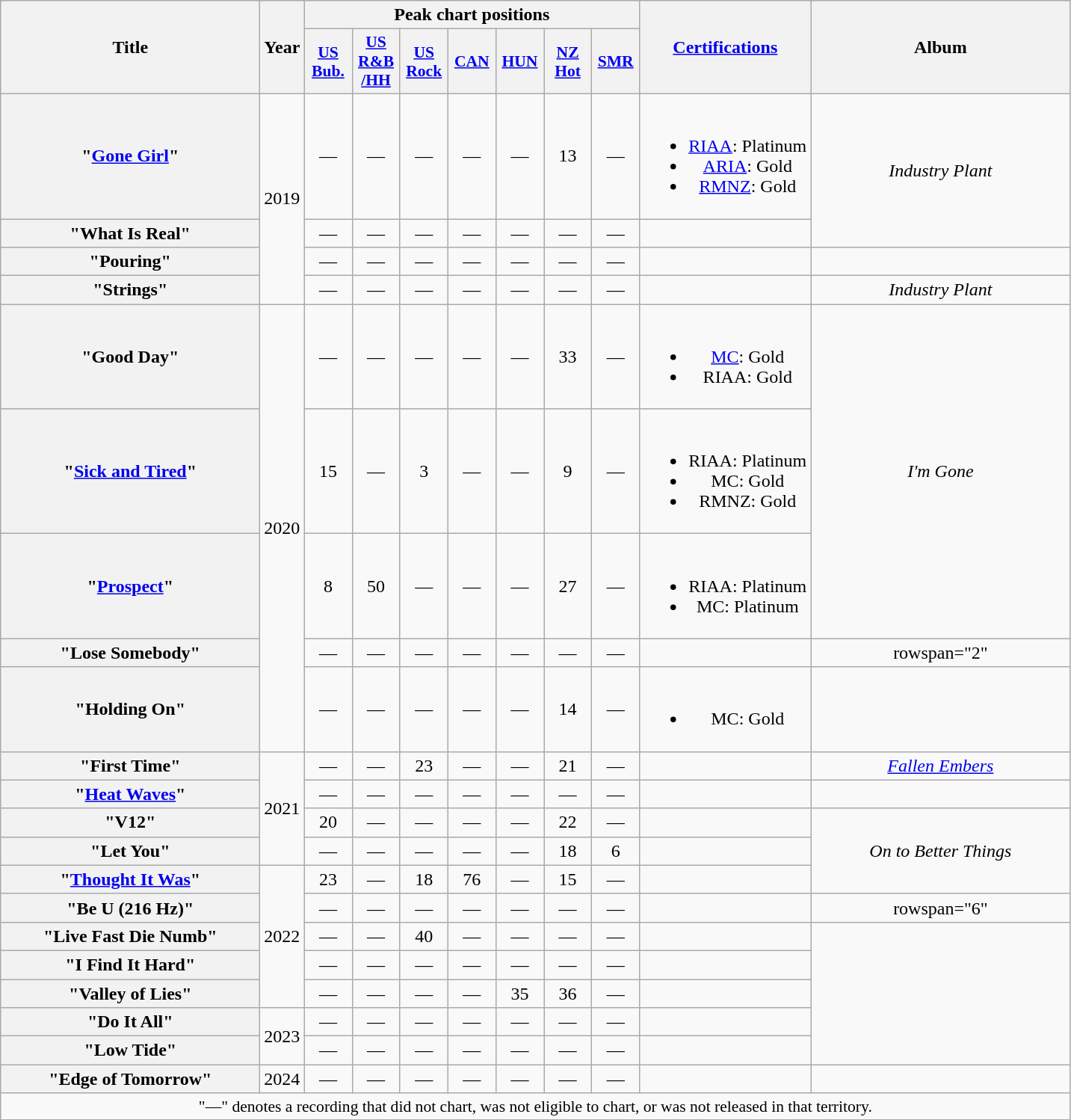<table class="wikitable plainrowheaders" style="text-align:center;">
<tr>
<th scope="col" rowspan="2" style="width:14em;">Title</th>
<th scope="col" rowspan="2" style="width:1em;">Year</th>
<th colspan="7" scope="col">Peak chart positions</th>
<th scope="col" rowspan="2"><a href='#'>Certifications</a></th>
<th scope="col" rowspan="2" style="width:14em;">Album</th>
</tr>
<tr>
<th scope="col" style="width:2.5em;font-size:90%;"><a href='#'>US<br>Bub.</a><br></th>
<th scope="col" style="width:2.5em;font-size:90%;"><a href='#'>US<br>R&B<br>/HH</a><br></th>
<th scope="col" style="width:2.5em; font-size:90%;"><a href='#'>US<br>Rock</a><br></th>
<th scope="col" style="width:2.5em; font-size:90%;"><a href='#'>CAN</a><br></th>
<th scope="col" style="width:2.5em;font-size:90%;"><a href='#'>HUN</a><br></th>
<th scope="col" style="width:2.5em;font-size:90%;"><a href='#'>NZ<br>Hot</a><br></th>
<th scope="col" style="width:2.5em;font-size:90%;"><a href='#'>SMR</a><br></th>
</tr>
<tr>
<th scope="row">"<a href='#'>Gone Girl</a>"<br></th>
<td rowspan="4">2019</td>
<td>—</td>
<td>—</td>
<td>—</td>
<td>—</td>
<td>—</td>
<td>13</td>
<td>—</td>
<td><br><ul><li><a href='#'>RIAA</a>: Platinum</li><li><a href='#'>ARIA</a>: Gold</li><li><a href='#'>RMNZ</a>: Gold</li></ul></td>
<td rowspan="2"><em>Industry Plant</em></td>
</tr>
<tr>
<th scope="row">"What Is Real"</th>
<td>—</td>
<td>—</td>
<td>—</td>
<td>—</td>
<td>—</td>
<td>—</td>
<td>—</td>
<td></td>
</tr>
<tr>
<th scope="row">"Pouring"</th>
<td>—</td>
<td>—</td>
<td>—</td>
<td>—</td>
<td>—</td>
<td>—</td>
<td>—</td>
<td></td>
<td></td>
</tr>
<tr>
<th scope="row">"Strings"<br></th>
<td>—</td>
<td>—</td>
<td>—</td>
<td>—</td>
<td>—</td>
<td>—</td>
<td>—</td>
<td></td>
<td><em>Industry Plant</em></td>
</tr>
<tr>
<th scope="row">"Good Day"</th>
<td rowspan="5">2020</td>
<td>—</td>
<td>—</td>
<td>—</td>
<td>—</td>
<td>—</td>
<td>33</td>
<td>—</td>
<td><br><ul><li><a href='#'>MC</a>: Gold</li><li>RIAA: Gold</li></ul></td>
<td rowspan="3"><em>I'm Gone</em></td>
</tr>
<tr>
<th scope="row">"<a href='#'>Sick and Tired</a>"<br></th>
<td>15</td>
<td>—</td>
<td>3</td>
<td>—</td>
<td>—</td>
<td>9</td>
<td>—</td>
<td><br><ul><li>RIAA: Platinum</li><li>MC: Gold</li><li>RMNZ: Gold</li></ul></td>
</tr>
<tr>
<th scope="row">"<a href='#'>Prospect</a>"<br></th>
<td>8</td>
<td>50</td>
<td>—</td>
<td>—</td>
<td>—</td>
<td>27</td>
<td>—</td>
<td><br><ul><li>RIAA: Platinum</li><li>MC: Platinum</li></ul></td>
</tr>
<tr>
<th scope="row">"Lose Somebody"<br></th>
<td>—</td>
<td>—</td>
<td>—</td>
<td>—</td>
<td>—</td>
<td>—</td>
<td>—</td>
<td></td>
<td>rowspan="2" </td>
</tr>
<tr>
<th scope="row">"Holding On"</th>
<td>—</td>
<td>—</td>
<td>—</td>
<td>—</td>
<td>—</td>
<td>14</td>
<td>—</td>
<td><br><ul><li>MC: Gold</li></ul></td>
</tr>
<tr>
<th scope="row">"First Time"<br></th>
<td rowspan="4">2021</td>
<td>—</td>
<td>—</td>
<td>23</td>
<td>—</td>
<td>—</td>
<td>21</td>
<td>—</td>
<td></td>
<td><em><a href='#'>Fallen Embers</a></em></td>
</tr>
<tr>
<th scope="row">"<a href='#'>Heat Waves</a>" <br></th>
<td>—</td>
<td>—</td>
<td>—</td>
<td>—</td>
<td>—</td>
<td>—</td>
<td>—</td>
<td></td>
<td></td>
</tr>
<tr>
<th scope="row">"V12"<br></th>
<td>20</td>
<td>—</td>
<td>—</td>
<td>—</td>
<td>—</td>
<td>22</td>
<td>—</td>
<td></td>
<td rowspan="3"><em>On to Better Things</em></td>
</tr>
<tr>
<th scope="row">"Let You"</th>
<td>—</td>
<td>—</td>
<td>—</td>
<td>—</td>
<td>—</td>
<td>18</td>
<td>6</td>
<td></td>
</tr>
<tr>
<th scope="row">"<a href='#'>Thought It Was</a>"<br></th>
<td rowspan="5">2022</td>
<td>23</td>
<td>—</td>
<td>18</td>
<td>76</td>
<td>—</td>
<td>15</td>
<td>—</td>
<td></td>
</tr>
<tr>
<th scope="row">"Be U (216 Hz)"<br></th>
<td>—</td>
<td>—</td>
<td>—</td>
<td>—</td>
<td>—</td>
<td>—</td>
<td>—</td>
<td></td>
<td>rowspan="6" </td>
</tr>
<tr>
<th scope="row">"Live Fast Die Numb"</th>
<td>—</td>
<td>—</td>
<td>40</td>
<td>—</td>
<td>—</td>
<td>—</td>
<td>—</td>
<td></td>
</tr>
<tr>
<th scope="row">"I Find It Hard"</th>
<td>—</td>
<td>—</td>
<td>—</td>
<td>—</td>
<td>—</td>
<td>—</td>
<td>—</td>
<td></td>
</tr>
<tr>
<th scope="row">"Valley of Lies"<br></th>
<td>—</td>
<td>—</td>
<td>—</td>
<td>—</td>
<td>35</td>
<td>36</td>
<td>—</td>
<td></td>
</tr>
<tr>
<th scope="row">"Do It All"</th>
<td rowspan="2">2023</td>
<td>—</td>
<td>—</td>
<td>—</td>
<td>—</td>
<td>—</td>
<td>—</td>
<td>—</td>
<td></td>
</tr>
<tr>
<th scope="row">"Low Tide"</th>
<td>—</td>
<td>—</td>
<td>—</td>
<td>—</td>
<td>—</td>
<td>—</td>
<td>—</td>
<td></td>
</tr>
<tr>
<th scope="row">"Edge of Tomorrow"</th>
<td>2024</td>
<td>—</td>
<td>—</td>
<td>—</td>
<td>—</td>
<td>—</td>
<td>—</td>
<td>—</td>
<td></td>
<td></td>
</tr>
<tr>
<td colspan="11" style="font-size:90%">"—" denotes a recording that did not chart, was not eligible to chart, or was not released in that territory.</td>
</tr>
</table>
